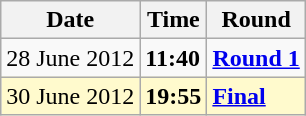<table class="wikitable">
<tr>
<th>Date</th>
<th>Time</th>
<th>Round</th>
</tr>
<tr>
<td>28 June 2012</td>
<td><strong>11:40</strong></td>
<td><strong><a href='#'>Round 1</a></strong></td>
</tr>
<tr style=background:lemonchiffon>
<td>30 June 2012</td>
<td><strong>19:55</strong></td>
<td><strong><a href='#'>Final</a></strong></td>
</tr>
</table>
